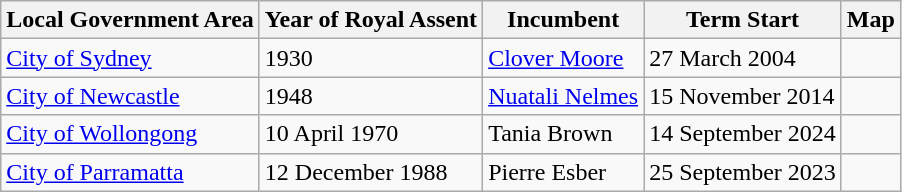<table class="wikitable">
<tr>
<th>Local Government Area</th>
<th>Year of Royal Assent</th>
<th>Incumbent</th>
<th>Term Start</th>
<th>Map</th>
</tr>
<tr>
<td><a href='#'>City of Sydney</a></td>
<td>1930</td>
<td><a href='#'>Clover Moore</a></td>
<td>27 March 2004</td>
<td></td>
</tr>
<tr>
<td><a href='#'>City of Newcastle</a></td>
<td>1948</td>
<td><a href='#'>Nuatali Nelmes</a></td>
<td>15 November 2014</td>
<td></td>
</tr>
<tr>
<td><a href='#'>City of Wollongong</a></td>
<td>10 April 1970</td>
<td>Tania Brown</td>
<td>14 September 2024</td>
<td></td>
</tr>
<tr>
<td><a href='#'>City of Parramatta</a></td>
<td>12 December 1988</td>
<td>Pierre Esber</td>
<td>25 September 2023</td>
<td></td>
</tr>
</table>
